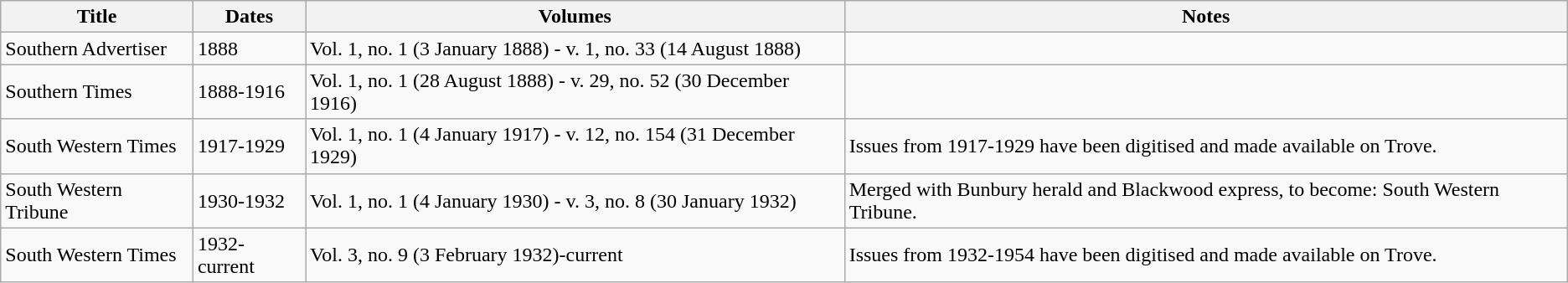<table class="wikitable">
<tr>
<th>Title</th>
<th>Dates</th>
<th>Volumes</th>
<th>Notes</th>
</tr>
<tr>
<td>Southern Advertiser</td>
<td>1888</td>
<td>Vol. 1, no. 1 (3 January 1888) - v. 1, no. 33 (14 August 1888)</td>
<td></td>
</tr>
<tr>
<td>Southern Times</td>
<td>1888-1916</td>
<td>Vol. 1, no. 1 (28 August 1888) - v. 29, no. 52 (30 December 1916)</td>
<td></td>
</tr>
<tr>
<td>South Western Times</td>
<td>1917-1929</td>
<td>Vol. 1, no. 1 (4 January 1917) - v. 12, no. 154 (31 December 1929)</td>
<td>Issues from 1917-1929 have been digitised and made available on Trove.</td>
</tr>
<tr>
<td>South Western Tribune</td>
<td>1930-1932</td>
<td>Vol. 1, no. 1 (4 January 1930) - v. 3, no. 8 (30 January 1932)</td>
<td>Merged with Bunbury herald and Blackwood express, to become: South Western Tribune.</td>
</tr>
<tr>
<td>South Western Times</td>
<td>1932-current</td>
<td>Vol. 3, no. 9 (3 February 1932)-current</td>
<td>Issues from 1932-1954 have been digitised and made available on Trove.</td>
</tr>
</table>
